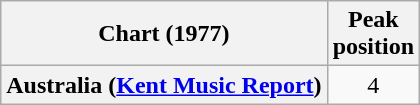<table class="wikitable plainrowheaders" style="text-align:center">
<tr>
<th>Chart (1977)</th>
<th>Peak<br>position</th>
</tr>
<tr>
<th scope="row">Australia (<a href='#'>Kent Music Report</a>)</th>
<td>4</td>
</tr>
</table>
